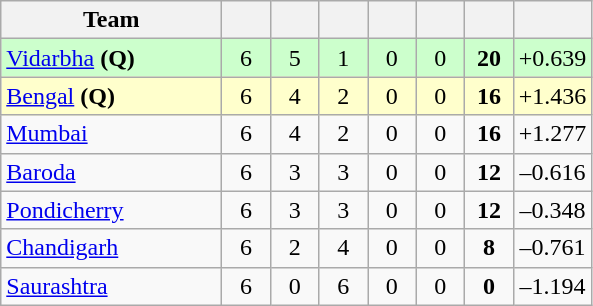<table class="wikitable" style="text-align:center">
<tr>
<th style="width:140px;">Team</th>
<th style="width:25px;"></th>
<th style="width:25px;"></th>
<th style="width:25px;"></th>
<th style="width:25px;"></th>
<th style="width:25px;"></th>
<th style="width:25px;"></th>
<th style="width:40px;"></th>
</tr>
<tr style="background:#cfc;">
<td style="text-align:left"><a href='#'>Vidarbha</a> <strong>(Q)</strong></td>
<td>6</td>
<td>5</td>
<td>1</td>
<td>0</td>
<td>0</td>
<td><strong>20</strong></td>
<td>+0.639</td>
</tr>
<tr style="background:#ffc;">
<td style="text-align:left"><a href='#'>Bengal</a> <strong>(Q)</strong></td>
<td>6</td>
<td>4</td>
<td>2</td>
<td>0</td>
<td>0</td>
<td><strong>16</strong></td>
<td>+1.436</td>
</tr>
<tr>
<td style="text-align:left"><a href='#'>Mumbai</a></td>
<td>6</td>
<td>4</td>
<td>2</td>
<td>0</td>
<td>0</td>
<td><strong>16</strong></td>
<td>+1.277</td>
</tr>
<tr>
<td style="text-align:left"><a href='#'>Baroda</a></td>
<td>6</td>
<td>3</td>
<td>3</td>
<td>0</td>
<td>0</td>
<td><strong>12</strong></td>
<td>–0.616</td>
</tr>
<tr>
<td style="text-align:left"><a href='#'>Pondicherry</a></td>
<td>6</td>
<td>3</td>
<td>3</td>
<td>0</td>
<td>0</td>
<td><strong>12</strong></td>
<td>–0.348</td>
</tr>
<tr>
<td style="text-align:left"><a href='#'>Chandigarh</a></td>
<td>6</td>
<td>2</td>
<td>4</td>
<td>0</td>
<td>0</td>
<td><strong>8</strong></td>
<td>–0.761</td>
</tr>
<tr>
<td style="text-align:left"><a href='#'>Saurashtra</a></td>
<td>6</td>
<td>0</td>
<td>6</td>
<td>0</td>
<td>0</td>
<td><strong>0</strong></td>
<td>–1.194</td>
</tr>
</table>
